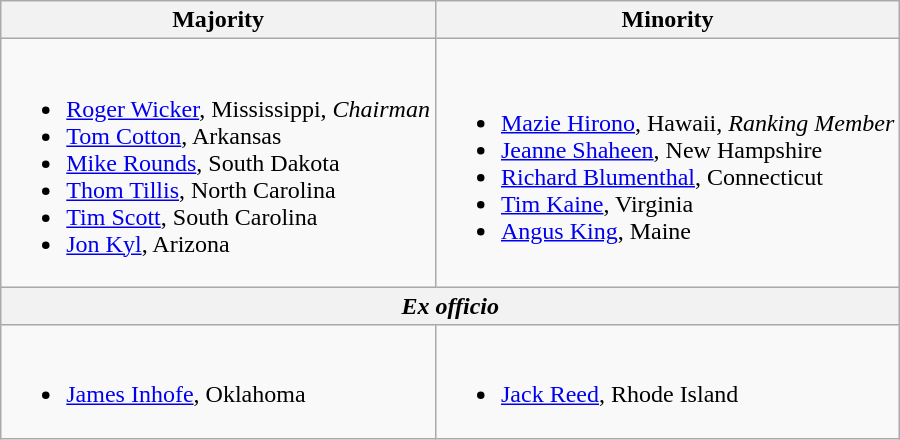<table class=wikitable>
<tr>
<th>Majority</th>
<th>Minority</th>
</tr>
<tr>
<td><br><ul><li><a href='#'>Roger Wicker</a>, Mississippi, <em>Chairman</em></li><li><a href='#'>Tom Cotton</a>, Arkansas</li><li><a href='#'>Mike Rounds</a>, South Dakota</li><li><a href='#'>Thom Tillis</a>, North Carolina</li><li><a href='#'>Tim Scott</a>, South Carolina</li><li><a href='#'>Jon Kyl</a>, Arizona</li></ul></td>
<td><br><ul><li><a href='#'>Mazie Hirono</a>, Hawaii, <em>Ranking Member</em></li><li><a href='#'>Jeanne Shaheen</a>, New Hampshire</li><li><a href='#'>Richard Blumenthal</a>, Connecticut</li><li><a href='#'>Tim Kaine</a>, Virginia</li><li><span><a href='#'>Angus King</a>, Maine</span></li></ul></td>
</tr>
<tr>
<th colspan=2><em>Ex officio</em></th>
</tr>
<tr>
<td><br><ul><li><a href='#'>James Inhofe</a>, Oklahoma</li></ul></td>
<td><br><ul><li><a href='#'>Jack Reed</a>, Rhode Island</li></ul></td>
</tr>
</table>
